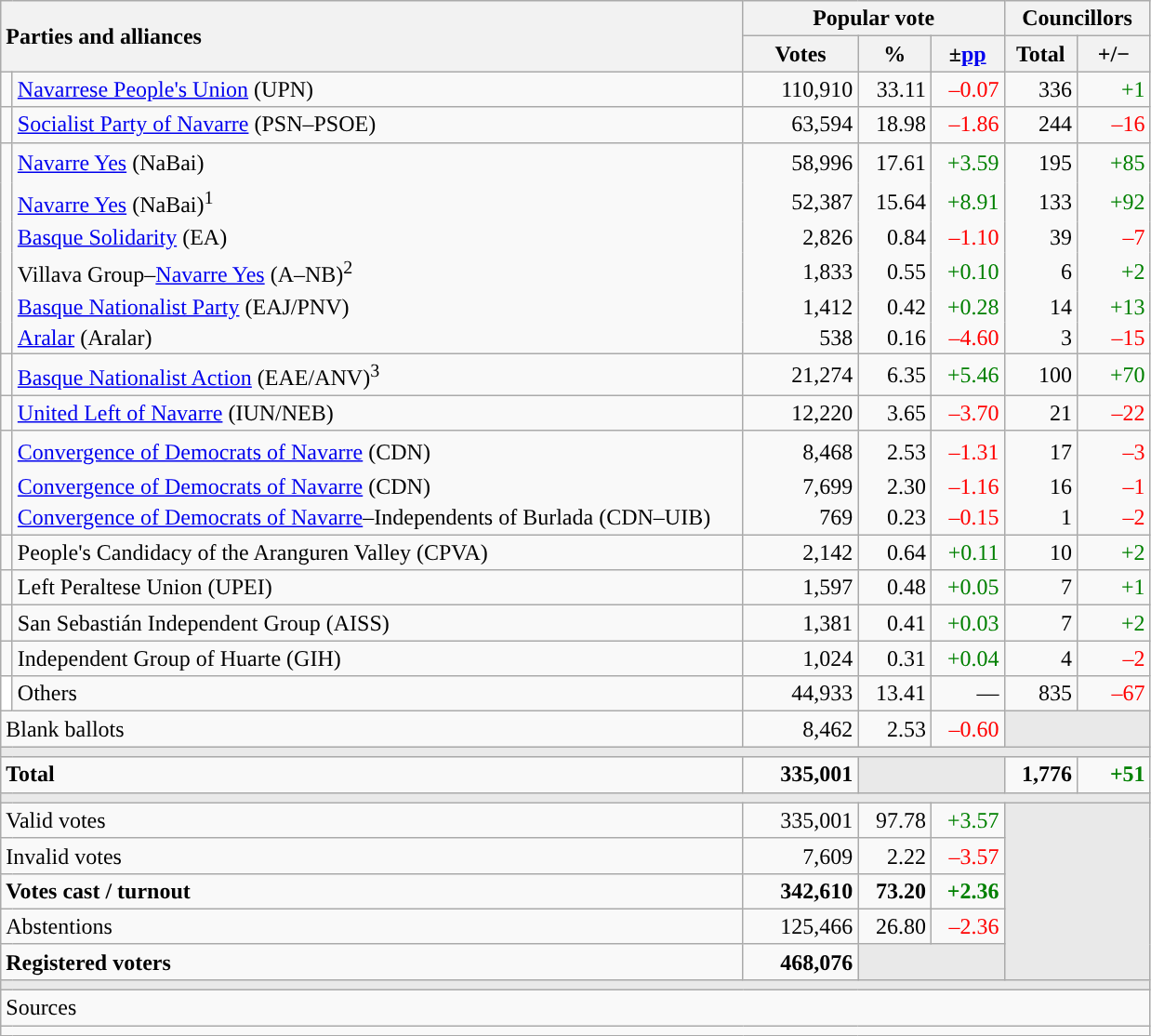<table class="wikitable" style="text-align:right;">
<tr>
<th style="text-align:left;" rowspan="2" colspan="2" width="525">Parties and alliances</th>
<th colspan="3">Popular vote</th>
<th colspan="2">Councillors</th>
</tr>
<tr>
<th width="75">Votes</th>
<th width="45">%</th>
<th width="45">±<a href='#'>pp</a></th>
<th width="45">Total</th>
<th width="45">+/−</th>
</tr>
<tr>
<td width="1" style="color:inherit;background:"></td>
<td align="left"><a href='#'>Navarrese People's Union</a> (UPN)</td>
<td>110,910</td>
<td>33.11</td>
<td style="color:red;">–0.07</td>
<td>336</td>
<td style="color:green;">+1</td>
</tr>
<tr>
<td style="color:inherit;background:"></td>
<td align="left"><a href='#'>Socialist Party of Navarre</a> (PSN–PSOE)</td>
<td>63,594</td>
<td>18.98</td>
<td style="color:red;">–1.86</td>
<td>244</td>
<td style="color:red;">–16</td>
</tr>
<tr style="line-height:22px;">
<td rowspan="6" style="color:inherit;background:"></td>
<td align="left"><a href='#'>Navarre Yes</a> (NaBai)</td>
<td>58,996</td>
<td>17.61</td>
<td style="color:green;">+3.59</td>
<td>195</td>
<td style="color:green;">+85</td>
</tr>
<tr style="border-bottom-style:hidden; border-top-style:hidden; line-height:16px;">
<td align="left"><span><a href='#'>Navarre Yes</a> (NaBai)<sup>1</sup></span></td>
<td>52,387</td>
<td>15.64</td>
<td style="color:green;">+8.91</td>
<td>133</td>
<td style="color:green;">+92</td>
</tr>
<tr style="border-bottom-style:hidden; line-height:16px;">
<td align="left"><span><a href='#'>Basque Solidarity</a> (EA)</span></td>
<td>2,826</td>
<td>0.84</td>
<td style="color:red;">–1.10</td>
<td>39</td>
<td style="color:red;">–7</td>
</tr>
<tr style="border-bottom-style:hidden; line-height:16px;">
<td align="left"><span>Villava Group–<a href='#'>Navarre Yes</a> (A–NB)<sup>2</sup></span></td>
<td>1,833</td>
<td>0.55</td>
<td style="color:green;">+0.10</td>
<td>6</td>
<td style="color:green;">+2</td>
</tr>
<tr style="border-bottom-style:hidden; line-height:16px;">
<td align="left"><span><a href='#'>Basque Nationalist Party</a> (EAJ/PNV)</span></td>
<td>1,412</td>
<td>0.42</td>
<td style="color:green;">+0.28</td>
<td>14</td>
<td style="color:green;">+13</td>
</tr>
<tr style="line-height:16px;">
<td align="left"><span><a href='#'>Aralar</a> (Aralar)</span></td>
<td>538</td>
<td>0.16</td>
<td style="color:red;">–4.60</td>
<td>3</td>
<td style="color:red;">–15</td>
</tr>
<tr>
<td style="color:inherit;background:"></td>
<td align="left"><a href='#'>Basque Nationalist Action</a> (EAE/ANV)<sup>3</sup></td>
<td>21,274</td>
<td>6.35</td>
<td style="color:green;">+5.46</td>
<td>100</td>
<td style="color:green;">+70</td>
</tr>
<tr>
<td style="color:inherit;background:"></td>
<td align="left"><a href='#'>United Left of Navarre</a> (IUN/NEB)</td>
<td>12,220</td>
<td>3.65</td>
<td style="color:red;">–3.70</td>
<td>21</td>
<td style="color:red;">–22</td>
</tr>
<tr style="line-height:22px;">
<td rowspan="3" style="color:inherit;background:"></td>
<td align="left"><a href='#'>Convergence of Democrats of Navarre</a> (CDN)</td>
<td>8,468</td>
<td>2.53</td>
<td style="color:red;">–1.31</td>
<td>17</td>
<td style="color:red;">–3</td>
</tr>
<tr style="border-bottom-style:hidden; border-top-style:hidden; line-height:16px;">
<td align="left"><span><a href='#'>Convergence of Democrats of Navarre</a> (CDN)</span></td>
<td>7,699</td>
<td>2.30</td>
<td style="color:red;">–1.16</td>
<td>16</td>
<td style="color:red;">–1</td>
</tr>
<tr style="line-height:16px;">
<td align="left"><span><a href='#'>Convergence of Democrats of Navarre</a>–Independents of Burlada (CDN–UIB)</span></td>
<td>769</td>
<td>0.23</td>
<td style="color:red;">–0.15</td>
<td>1</td>
<td style="color:red;">–2</td>
</tr>
<tr>
<td style="color:inherit;background:"></td>
<td align="left">People's Candidacy of the Aranguren Valley (CPVA)</td>
<td>2,142</td>
<td>0.64</td>
<td style="color:green;">+0.11</td>
<td>10</td>
<td style="color:green;">+2</td>
</tr>
<tr>
<td style="color:inherit;background:"></td>
<td align="left">Left Peraltese Union (UPEI)</td>
<td>1,597</td>
<td>0.48</td>
<td style="color:green;">+0.05</td>
<td>7</td>
<td style="color:green;">+1</td>
</tr>
<tr>
<td style="color:inherit;background:"></td>
<td align="left">San Sebastián Independent Group (AISS)</td>
<td>1,381</td>
<td>0.41</td>
<td style="color:green;">+0.03</td>
<td>7</td>
<td style="color:green;">+2</td>
</tr>
<tr>
<td style="color:inherit;background:"></td>
<td align="left">Independent Group of Huarte (GIH)</td>
<td>1,024</td>
<td>0.31</td>
<td style="color:green;">+0.04</td>
<td>4</td>
<td style="color:red;">–2</td>
</tr>
<tr>
<td bgcolor="white"></td>
<td align="left">Others</td>
<td>44,933</td>
<td>13.41</td>
<td>—</td>
<td>835</td>
<td style="color:red;">–67</td>
</tr>
<tr>
<td align="left" colspan="2">Blank ballots</td>
<td>8,462</td>
<td>2.53</td>
<td style="color:red;">–0.60</td>
<td bgcolor="#E9E9E9" colspan="2"></td>
</tr>
<tr>
<td colspan="7" bgcolor="#E9E9E9"></td>
</tr>
<tr style="font-weight:bold;">
<td align="left" colspan="2">Total</td>
<td>335,001</td>
<td bgcolor="#E9E9E9" colspan="2"></td>
<td>1,776</td>
<td style="color:green;">+51</td>
</tr>
<tr>
<td colspan="7" bgcolor="#E9E9E9"></td>
</tr>
<tr>
<td align="left" colspan="2">Valid votes</td>
<td>335,001</td>
<td>97.78</td>
<td style="color:green;">+3.57</td>
<td bgcolor="#E9E9E9" colspan="2" rowspan="5"></td>
</tr>
<tr>
<td align="left" colspan="2">Invalid votes</td>
<td>7,609</td>
<td>2.22</td>
<td style="color:red;">–3.57</td>
</tr>
<tr style="font-weight:bold;">
<td align="left" colspan="2">Votes cast / turnout</td>
<td>342,610</td>
<td>73.20</td>
<td style="color:green;">+2.36</td>
</tr>
<tr>
<td align="left" colspan="2">Abstentions</td>
<td>125,466</td>
<td>26.80</td>
<td style="color:red;">–2.36</td>
</tr>
<tr style="font-weight:bold;">
<td align="left" colspan="2">Registered voters</td>
<td>468,076</td>
<td bgcolor="#E9E9E9" colspan="2"></td>
</tr>
<tr>
<td colspan="7" bgcolor="#E9E9E9"></td>
</tr>
<tr>
<td align="left" colspan="7">Sources</td>
</tr>
<tr>
<td colspan="7" style="text-align:left; max-width:790px;"></td>
</tr>
</table>
